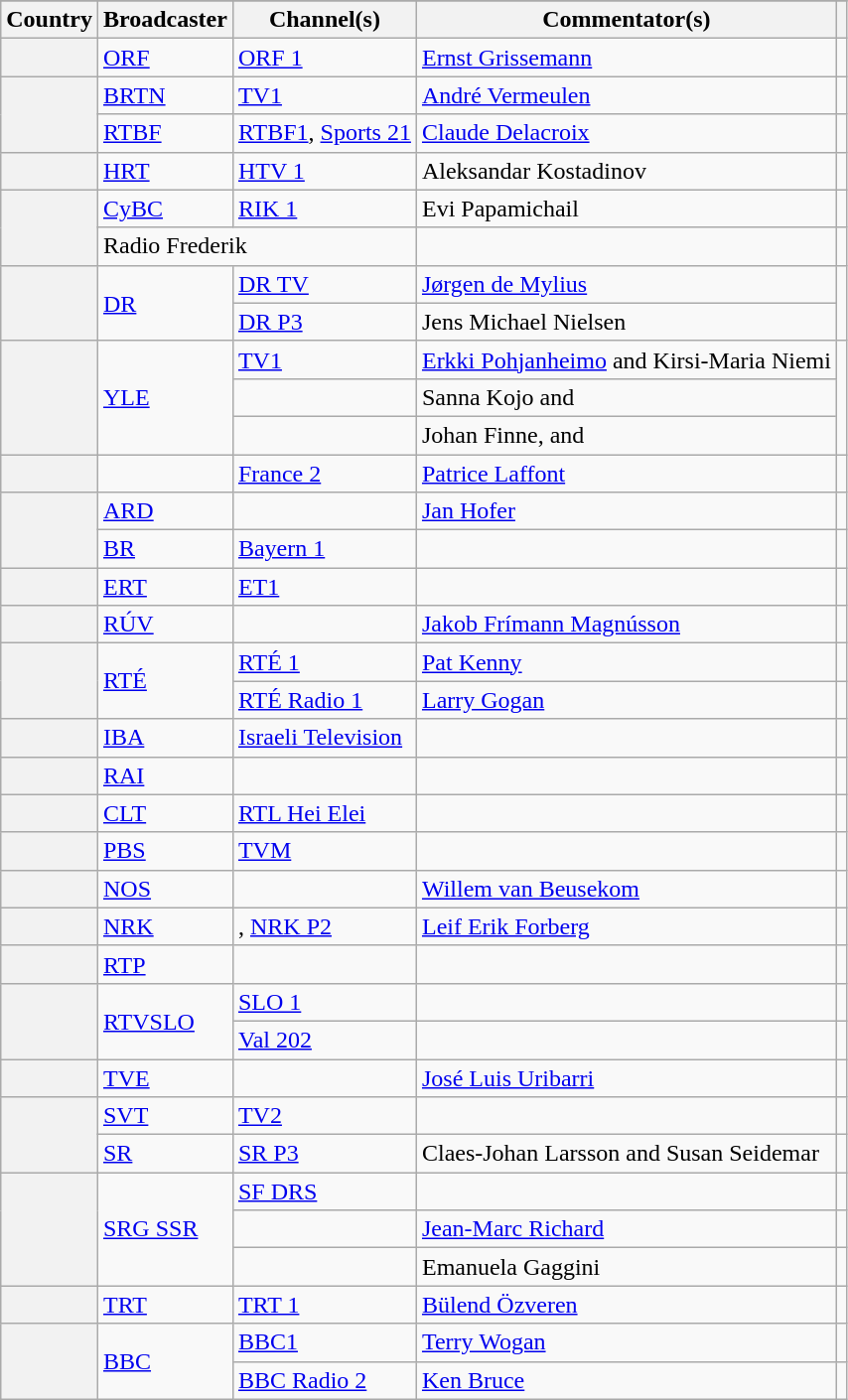<table class="wikitable plainrowheaders sticky-header">
<tr>
</tr>
<tr>
<th scope="col">Country</th>
<th scope="col">Broadcaster</th>
<th scope="col">Channel(s)</th>
<th scope="col">Commentator(s)</th>
<th scope="col"></th>
</tr>
<tr>
<th scope="row"></th>
<td><a href='#'>ORF</a></td>
<td><a href='#'>ORF 1</a></td>
<td><a href='#'>Ernst Grissemann</a></td>
<td style="text-align:center"></td>
</tr>
<tr>
<th scope="rowgroup" rowspan="2"></th>
<td><a href='#'>BRTN</a></td>
<td><a href='#'>TV1</a></td>
<td><a href='#'>André Vermeulen</a></td>
<td style="text-align:center"></td>
</tr>
<tr>
<td><a href='#'>RTBF</a></td>
<td><a href='#'>RTBF1</a>, <a href='#'>Sports 21</a></td>
<td><a href='#'>Claude Delacroix</a></td>
<td style="text-align:center"></td>
</tr>
<tr>
<th scope="row"></th>
<td><a href='#'>HRT</a></td>
<td><a href='#'>HTV 1</a></td>
<td>Aleksandar Kostadinov</td>
<td style="text-align:center"></td>
</tr>
<tr>
<th scope="rowgroup" rowspan="2"></th>
<td><a href='#'>CyBC</a></td>
<td><a href='#'>RIK 1</a></td>
<td>Evi Papamichail</td>
<td style="text-align:center"></td>
</tr>
<tr>
<td colspan="2">Radio Frederik</td>
<td></td>
<td style="text-align:center"></td>
</tr>
<tr>
<th scope="rowgroup" rowspan="2"></th>
<td rowspan="2"><a href='#'>DR</a></td>
<td><a href='#'>DR TV</a></td>
<td><a href='#'>Jørgen de Mylius</a></td>
<td rowspan="2" style="text-align:center"></td>
</tr>
<tr>
<td><a href='#'>DR P3</a></td>
<td>Jens Michael Nielsen</td>
</tr>
<tr>
<th scope="rowgroup" rowspan="3"></th>
<td rowspan="3"><a href='#'>YLE</a></td>
<td><a href='#'>TV1</a></td>
<td><a href='#'>Erkki Pohjanheimo</a> and Kirsi-Maria Niemi</td>
<td rowspan="3" style="text-align:center"></td>
</tr>
<tr>
<td></td>
<td>Sanna Kojo and </td>
</tr>
<tr>
<td></td>
<td>Johan Finne,  and </td>
</tr>
<tr>
<th scope="row"></th>
<td></td>
<td><a href='#'>France 2</a></td>
<td><a href='#'>Patrice Laffont</a></td>
<td style="text-align:center"></td>
</tr>
<tr>
<th scope="rowgroup" rowspan="2"></th>
<td><a href='#'>ARD</a></td>
<td></td>
<td><a href='#'>Jan Hofer</a></td>
<td style="text-align:center"></td>
</tr>
<tr>
<td><a href='#'>BR</a></td>
<td><a href='#'>Bayern 1</a></td>
<td></td>
<td style="text-align:center"></td>
</tr>
<tr>
<th scope="row"></th>
<td><a href='#'>ERT</a></td>
<td><a href='#'>ET1</a></td>
<td></td>
<td style="text-align:center"></td>
</tr>
<tr>
<th scope="row"></th>
<td><a href='#'>RÚV</a></td>
<td></td>
<td><a href='#'>Jakob Frímann Magnússon</a></td>
<td style="text-align:center"></td>
</tr>
<tr>
<th scope="rowgroup" rowspan="2"></th>
<td rowspan="2"><a href='#'>RTÉ</a></td>
<td><a href='#'>RTÉ 1</a></td>
<td><a href='#'>Pat Kenny</a></td>
<td style="text-align:center"></td>
</tr>
<tr>
<td><a href='#'>RTÉ Radio 1</a></td>
<td><a href='#'>Larry Gogan</a></td>
<td style="text-align:center"></td>
</tr>
<tr>
<th scope="row"></th>
<td><a href='#'>IBA</a></td>
<td><a href='#'>Israeli Television</a></td>
<td></td>
<td style="text-align:center"></td>
</tr>
<tr>
<th scope="row"></th>
<td><a href='#'>RAI</a></td>
<td></td>
<td></td>
<td style="text-align:center"></td>
</tr>
<tr>
<th scope="row"></th>
<td><a href='#'>CLT</a></td>
<td><a href='#'>RTL Hei Elei</a></td>
<td></td>
<td style="text-align:center"></td>
</tr>
<tr>
<th scope="row"></th>
<td><a href='#'>PBS</a></td>
<td><a href='#'>TVM</a></td>
<td></td>
<td style="text-align:center"></td>
</tr>
<tr>
<th scope="row"></th>
<td><a href='#'>NOS</a></td>
<td></td>
<td><a href='#'>Willem van Beusekom</a></td>
<td style="text-align:center"></td>
</tr>
<tr>
<th scope="row"></th>
<td><a href='#'>NRK</a></td>
<td>, <a href='#'>NRK P2</a></td>
<td><a href='#'>Leif Erik Forberg</a></td>
<td style="text-align:center"></td>
</tr>
<tr>
<th scope="row"></th>
<td><a href='#'>RTP</a></td>
<td></td>
<td></td>
<td style="text-align:center"></td>
</tr>
<tr>
<th scope="rowgroup" rowspan="2"></th>
<td rowspan="2"><a href='#'>RTVSLO</a></td>
<td><a href='#'>SLO 1</a></td>
<td></td>
<td style="text-align:center"></td>
</tr>
<tr>
<td><a href='#'>Val 202</a></td>
<td></td>
<td style="text-align:center"></td>
</tr>
<tr>
<th scope="row"></th>
<td><a href='#'>TVE</a></td>
<td></td>
<td><a href='#'>José Luis Uribarri</a></td>
<td style="text-align:center"></td>
</tr>
<tr>
<th scope="rowgroup" rowspan="2"></th>
<td><a href='#'>SVT</a></td>
<td><a href='#'>TV2</a></td>
<td></td>
<td style="text-align:center"></td>
</tr>
<tr>
<td><a href='#'>SR</a></td>
<td><a href='#'>SR P3</a></td>
<td>Claes-Johan Larsson and Susan Seidemar</td>
<td style="text-align:center"></td>
</tr>
<tr>
<th scope="rowgroup" rowspan="3"></th>
<td rowspan="3"><a href='#'>SRG SSR</a></td>
<td><a href='#'>SF DRS</a></td>
<td></td>
<td style="text-align:center"></td>
</tr>
<tr>
<td></td>
<td><a href='#'>Jean-Marc Richard</a></td>
<td style="text-align:center"></td>
</tr>
<tr>
<td></td>
<td>Emanuela Gaggini</td>
<td style="text-align:center"></td>
</tr>
<tr>
<th scope="row"></th>
<td><a href='#'>TRT</a></td>
<td><a href='#'>TRT 1</a></td>
<td><a href='#'>Bülend Özveren</a></td>
<td style="text-align:center"></td>
</tr>
<tr>
<th scope="rowgroup" rowspan="3"></th>
<td rowspan="2"><a href='#'>BBC</a></td>
<td><a href='#'>BBC1</a></td>
<td><a href='#'>Terry Wogan</a></td>
<td style="text-align:center"></td>
</tr>
<tr>
<td><a href='#'>BBC Radio 2</a></td>
<td><a href='#'>Ken Bruce</a></td>
<td style="text-align:center"></td>
</tr>
</table>
